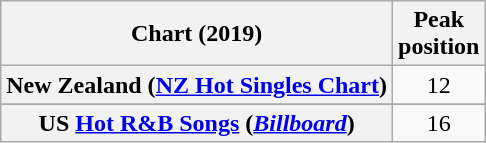<table class="wikitable sortable plainrowheaders" style="text-align:center">
<tr>
<th scope="col">Chart (2019)</th>
<th scope="col">Peak<br>position</th>
</tr>
<tr>
<th scope="row">New Zealand (<a href='#'>NZ Hot Singles Chart</a>)</th>
<td>12</td>
</tr>
<tr>
</tr>
<tr>
</tr>
<tr>
<th scope="row">US <a href='#'>Hot R&B Songs</a> (<a href='#'><em>Billboard</em></a>)</th>
<td>16</td>
</tr>
</table>
